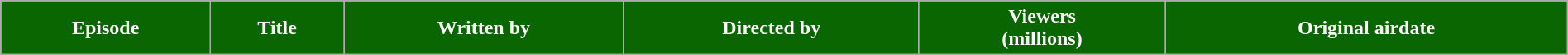<table class="wikitable plainrowheaders" style="width:100%;">
<tr style="color:#fff;">
<th style="background:#0A6600;">Episode</th>
<th style="background:#0A6600;">Title</th>
<th style="background:#0A6600;">Written by</th>
<th style="background:#0A6600;">Directed by</th>
<th style="background:#0A6600;">Viewers<br>(millions)</th>
<th style="background:#0A6600;">Original airdate<br>








</th>
</tr>
</table>
